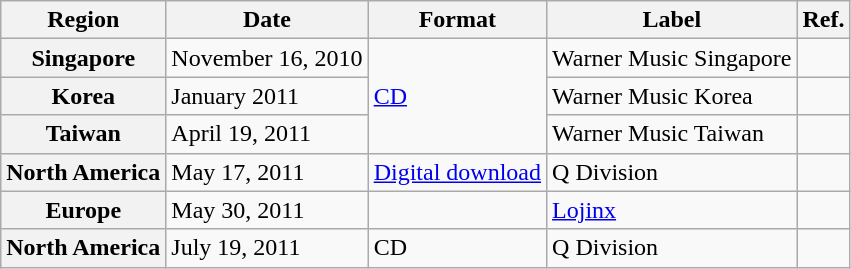<table class="wikitable plainrowheaders">
<tr>
<th scope="col">Region</th>
<th scope="col">Date</th>
<th scope="col">Format</th>
<th scope="col">Label</th>
<th scope="col">Ref.</th>
</tr>
<tr>
<th scope="row">Singapore</th>
<td>November 16, 2010</td>
<td rowspan="3"><a href='#'>CD</a></td>
<td>Warner Music Singapore</td>
<td style="text-align:center;"></td>
</tr>
<tr>
<th scope="row">Korea</th>
<td>January 2011</td>
<td>Warner Music Korea</td>
<td style="text-align:center;"></td>
</tr>
<tr>
<th scope="row">Taiwan</th>
<td>April 19, 2011</td>
<td>Warner Music Taiwan</td>
<td style="text-align:center;"></td>
</tr>
<tr>
<th scope="row">North America</th>
<td>May 17, 2011</td>
<td><a href='#'>Digital download</a></td>
<td>Q Division</td>
<td style="text-align:center;"></td>
</tr>
<tr>
<th scope="row">Europe</th>
<td>May 30, 2011</td>
<td></td>
<td><a href='#'>Lojinx</a></td>
<td style="text-align:center;"></td>
</tr>
<tr>
<th scope="row">North America</th>
<td>July 19, 2011</td>
<td>CD</td>
<td>Q Division</td>
<td style="text-align:center;"></td>
</tr>
</table>
